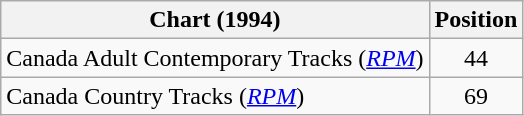<table class="wikitable">
<tr>
<th scope="col">Chart (1994)</th>
<th scope="col">Position</th>
</tr>
<tr>
<td>Canada Adult Contemporary Tracks (<em><a href='#'>RPM</a></em>)</td>
<td align="center">44</td>
</tr>
<tr>
<td>Canada Country Tracks (<em><a href='#'>RPM</a></em>)</td>
<td align="center">69</td>
</tr>
</table>
